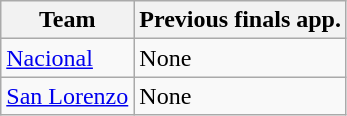<table class="wikitable">
<tr>
<th>Team</th>
<th>Previous finals app.</th>
</tr>
<tr>
<td> <a href='#'>Nacional</a></td>
<td>None</td>
</tr>
<tr>
<td> <a href='#'>San Lorenzo</a></td>
<td>None</td>
</tr>
</table>
